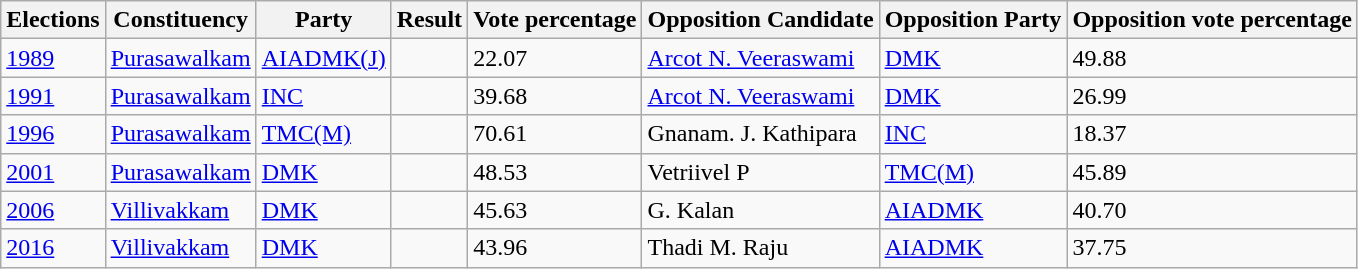<table class="wikitable sortable">
<tr>
<th>Elections</th>
<th>Constituency</th>
<th>Party</th>
<th>Result</th>
<th>Vote percentage</th>
<th>Opposition Candidate</th>
<th>Opposition Party</th>
<th>Opposition vote percentage</th>
</tr>
<tr>
<td><a href='#'>1989</a></td>
<td><a href='#'>Purasawalkam</a></td>
<td><a href='#'>AIADMK(J)</a></td>
<td></td>
<td>22.07</td>
<td><a href='#'>Arcot N. Veeraswami</a></td>
<td><a href='#'>DMK</a></td>
<td>49.88</td>
</tr>
<tr>
<td><a href='#'>1991</a></td>
<td><a href='#'>Purasawalkam</a></td>
<td><a href='#'>INC</a></td>
<td></td>
<td>39.68</td>
<td><a href='#'>Arcot N. Veeraswami</a></td>
<td><a href='#'>DMK</a></td>
<td>26.99</td>
</tr>
<tr>
<td><a href='#'>1996</a></td>
<td><a href='#'>Purasawalkam</a></td>
<td><a href='#'>TMC(M)</a></td>
<td></td>
<td>70.61</td>
<td>Gnanam. J. Kathipara</td>
<td><a href='#'>INC</a></td>
<td>18.37</td>
</tr>
<tr>
<td><a href='#'>2001</a></td>
<td><a href='#'>Purasawalkam</a></td>
<td><a href='#'>DMK</a></td>
<td></td>
<td>48.53</td>
<td>Vetriivel P</td>
<td><a href='#'>TMC(M)</a></td>
<td>45.89</td>
</tr>
<tr>
<td><a href='#'>2006</a></td>
<td><a href='#'>Villivakkam</a></td>
<td><a href='#'>DMK</a></td>
<td></td>
<td>45.63</td>
<td>G. Kalan</td>
<td><a href='#'>AIADMK</a></td>
<td>40.70</td>
</tr>
<tr>
<td><a href='#'>2016</a></td>
<td><a href='#'>Villivakkam</a></td>
<td><a href='#'>DMK</a></td>
<td></td>
<td>43.96</td>
<td>Thadi M. Raju</td>
<td><a href='#'>AIADMK</a></td>
<td>37.75</td>
</tr>
</table>
